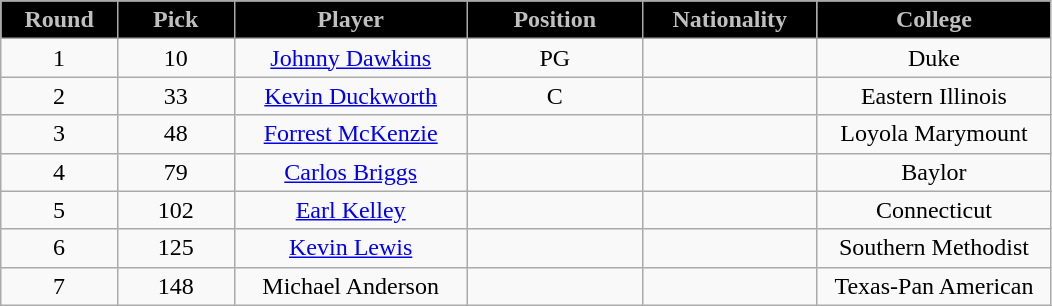<table class="wikitable sortable sortable">
<tr>
<th style="background:#000000; color:#c0c0c0" width="10%">Round</th>
<th style="background:#000000; color:#c0c0c0" width="10%">Pick</th>
<th style="background:#000000; color:#c0c0c0" width="20%">Player</th>
<th style="background:#000000; color:#c0c0c0" width="15%">Position</th>
<th style="background:#000000; color:#c0c0c0" width="15%">Nationality</th>
<th style="background:#000000; color:#c0c0c0" width="20%">College</th>
</tr>
<tr style="text-align: center">
<td>1</td>
<td>10</td>
<td><a href='#'>Johnny Dawkins</a></td>
<td>PG</td>
<td></td>
<td>Duke</td>
</tr>
<tr style="text-align: center">
<td>2</td>
<td>33</td>
<td><a href='#'>Kevin Duckworth</a></td>
<td>C</td>
<td></td>
<td>Eastern Illinois</td>
</tr>
<tr style="text-align: center">
<td>3</td>
<td>48</td>
<td><a href='#'>Forrest McKenzie</a></td>
<td></td>
<td></td>
<td>Loyola Marymount</td>
</tr>
<tr style="text-align: center">
<td>4</td>
<td>79</td>
<td><a href='#'>Carlos Briggs</a></td>
<td></td>
<td></td>
<td>Baylor</td>
</tr>
<tr style="text-align: center">
<td>5</td>
<td>102</td>
<td><a href='#'>Earl Kelley</a></td>
<td></td>
<td></td>
<td>Connecticut</td>
</tr>
<tr style="text-align: center">
<td>6</td>
<td>125</td>
<td><a href='#'>Kevin Lewis</a></td>
<td></td>
<td></td>
<td>Southern Methodist</td>
</tr>
<tr style="text-align: center">
<td>7</td>
<td>148</td>
<td>Michael Anderson</td>
<td></td>
<td></td>
<td>Texas-Pan American</td>
</tr>
</table>
